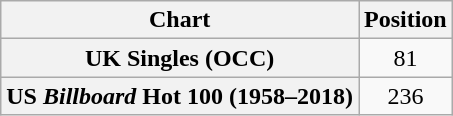<table class="wikitable plainrowheaders">
<tr>
<th scope="col">Chart</th>
<th scope="col">Position</th>
</tr>
<tr>
<th scope="row">UK Singles (OCC)</th>
<td align="center">81</td>
</tr>
<tr>
<th scope="row">US <em>Billboard</em> Hot 100 (1958–2018)</th>
<td style="text-align:center;">236</td>
</tr>
</table>
